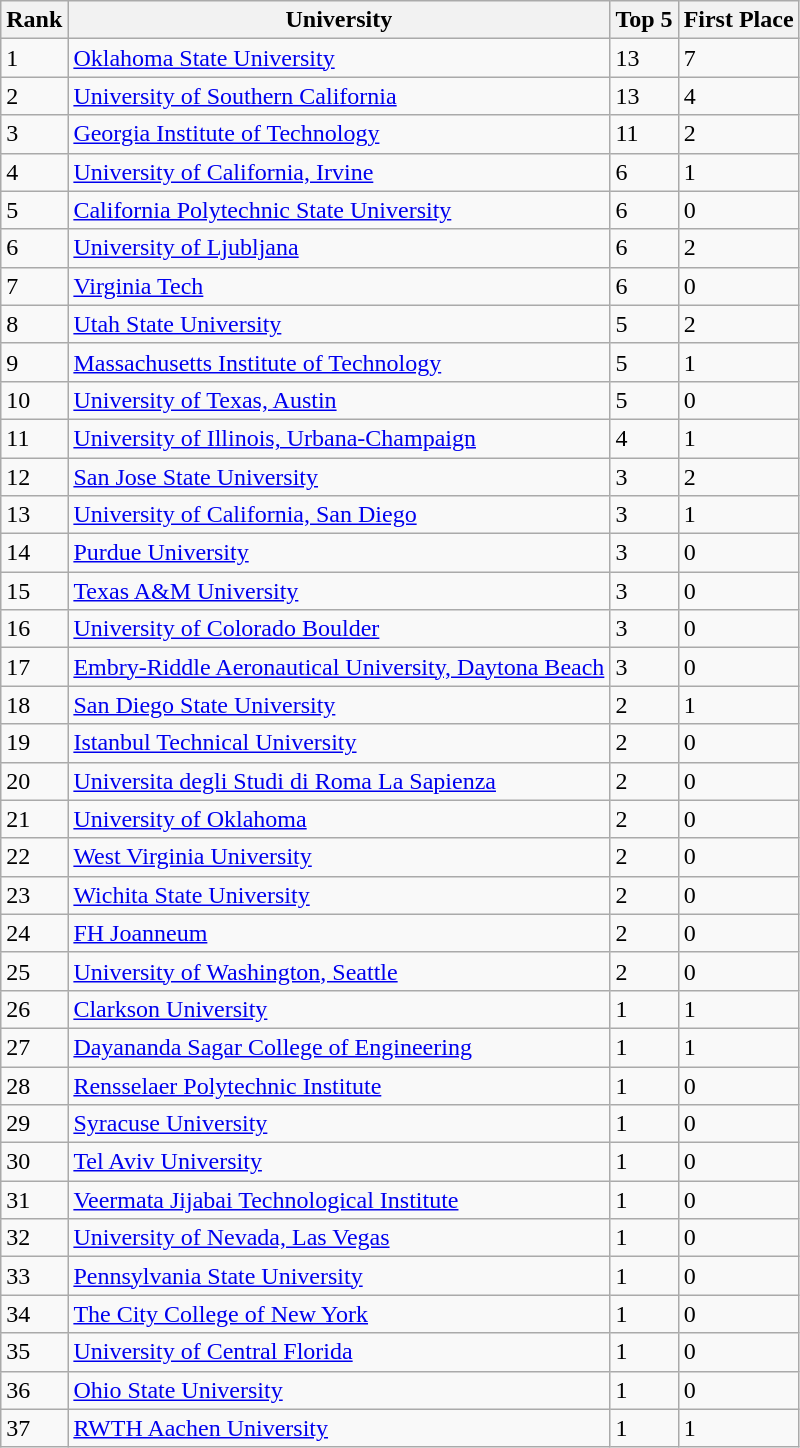<table class="wikitable sortable">
<tr>
<th>Rank</th>
<th>University</th>
<th>Top 5</th>
<th>First Place</th>
</tr>
<tr>
<td rowspan="1">1</td>
<td><a href='#'>Oklahoma State University</a></td>
<td>13</td>
<td>7</td>
</tr>
<tr>
<td rowspan="1">2</td>
<td><a href='#'>University of Southern California</a></td>
<td>13</td>
<td>4</td>
</tr>
<tr>
<td rowspan="1">3</td>
<td><a href='#'>Georgia Institute of Technology</a></td>
<td>11</td>
<td>2</td>
</tr>
<tr>
<td rowspan="1">4</td>
<td><a href='#'>University of California, Irvine</a></td>
<td>6</td>
<td>1</td>
</tr>
<tr>
<td rowspan="1">5</td>
<td><a href='#'>California Polytechnic State University</a></td>
<td>6</td>
<td>0</td>
</tr>
<tr>
<td rowspan="1">6</td>
<td><a href='#'>University of Ljubljana</a></td>
<td>6</td>
<td>2</td>
</tr>
<tr>
<td rowspan="1">7</td>
<td><a href='#'>Virginia Tech</a></td>
<td>6</td>
<td>0</td>
</tr>
<tr>
<td rowspan="1">8</td>
<td><a href='#'>Utah State University</a></td>
<td>5</td>
<td>2</td>
</tr>
<tr>
<td rowspan="1">9</td>
<td><a href='#'>Massachusetts Institute of Technology</a></td>
<td>5</td>
<td>1</td>
</tr>
<tr>
<td rowspan="1">10</td>
<td><a href='#'>University of Texas, Austin</a></td>
<td>5</td>
<td>0</td>
</tr>
<tr>
<td>11</td>
<td><a href='#'>University of Illinois, Urbana-Champaign</a></td>
<td>4</td>
<td>1</td>
</tr>
<tr>
<td rowspan="1">12</td>
<td><a href='#'>San Jose State University</a></td>
<td>3</td>
<td>2</td>
</tr>
<tr>
<td rowspan="1">13</td>
<td><a href='#'>University of California, San Diego</a></td>
<td>3</td>
<td>1</td>
</tr>
<tr>
<td rowspan="1">14</td>
<td><a href='#'>Purdue University</a></td>
<td>3</td>
<td>0</td>
</tr>
<tr>
<td rowspan="1">15</td>
<td><a href='#'>Texas A&M University</a></td>
<td>3</td>
<td>0</td>
</tr>
<tr>
<td rowspan="1">16</td>
<td><a href='#'>University of Colorado Boulder</a></td>
<td>3</td>
<td>0</td>
</tr>
<tr>
<td rowspan="1">17</td>
<td><a href='#'>Embry-Riddle Aeronautical University, Daytona Beach</a></td>
<td>3</td>
<td>0</td>
</tr>
<tr>
<td rowspan="1">18</td>
<td><a href='#'>San Diego State University</a></td>
<td>2</td>
<td>1</td>
</tr>
<tr>
<td rowspan="1">19</td>
<td><a href='#'>Istanbul Technical University</a></td>
<td>2</td>
<td>0</td>
</tr>
<tr>
<td rowspan="1">20</td>
<td><a href='#'>Universita degli Studi di Roma La Sapienza</a></td>
<td>2</td>
<td>0</td>
</tr>
<tr>
<td rowspan="1">21</td>
<td><a href='#'>University of Oklahoma</a></td>
<td>2</td>
<td>0</td>
</tr>
<tr>
<td rowspan="1">22</td>
<td><a href='#'>West Virginia University</a></td>
<td>2</td>
<td>0</td>
</tr>
<tr>
<td rowspan="1">23</td>
<td><a href='#'>Wichita State University</a></td>
<td>2</td>
<td>0</td>
</tr>
<tr>
<td rowspan="1">24</td>
<td><a href='#'>FH Joanneum</a></td>
<td>2</td>
<td>0</td>
</tr>
<tr>
<td rowspan="1">25</td>
<td><a href='#'>University of Washington, Seattle</a></td>
<td>2</td>
<td>0</td>
</tr>
<tr>
<td rowspan="1">26</td>
<td><a href='#'>Clarkson University</a></td>
<td>1</td>
<td>1</td>
</tr>
<tr>
<td rowspan="1">27</td>
<td><a href='#'>Dayananda Sagar College of Engineering</a></td>
<td>1</td>
<td>1</td>
</tr>
<tr>
<td rowspan="1">28</td>
<td><a href='#'>Rensselaer Polytechnic Institute</a></td>
<td>1</td>
<td>0</td>
</tr>
<tr>
<td rowspan="1">29</td>
<td><a href='#'>Syracuse University</a></td>
<td>1</td>
<td>0</td>
</tr>
<tr>
<td rowspan="1">30</td>
<td><a href='#'>Tel Aviv University</a></td>
<td>1</td>
<td>0</td>
</tr>
<tr>
<td rowspan="1">31</td>
<td><a href='#'>Veermata Jijabai Technological Institute</a></td>
<td>1</td>
<td>0</td>
</tr>
<tr>
<td rowspan="1">32</td>
<td><a href='#'>University of Nevada, Las Vegas</a></td>
<td>1</td>
<td>0</td>
</tr>
<tr>
<td rowspan="1">33</td>
<td><a href='#'>Pennsylvania State University</a></td>
<td>1</td>
<td>0</td>
</tr>
<tr>
<td rowspan="1">34</td>
<td><a href='#'>The City College of New York</a></td>
<td>1</td>
<td>0</td>
</tr>
<tr>
<td rowspan="1">35</td>
<td><a href='#'>University of Central Florida</a></td>
<td>1</td>
<td>0</td>
</tr>
<tr>
<td rowspan="1">36</td>
<td><a href='#'>Ohio State University</a></td>
<td>1</td>
<td>0</td>
</tr>
<tr>
<td rowspan="1">37</td>
<td><a href='#'>RWTH Aachen University</a></td>
<td>1</td>
<td>1</td>
</tr>
</table>
